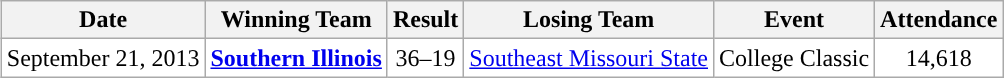<table class="wikitable" align=center style="margin-left:15px; text-align:center; background:#ffffff;">
<tr>
<th style="text-align:center; ">Date</th>
<th style="text-align:center; ">Winning Team</th>
<th style="text-align:center; ">Result</th>
<th style="text-align:center; ">Losing Team</th>
<th style="text-align:center; ">Event</th>
<th style="text-align:center; ">Attendance</th>
</tr>
<tr>
<td>September 21, 2013</td>
<td><strong><a href='#'>Southern Illinois</a></strong></td>
<td>36–19</td>
<td><a href='#'>Southeast Missouri State</a></td>
<td>College Classic</td>
<td>14,618</td>
</tr>
</table>
